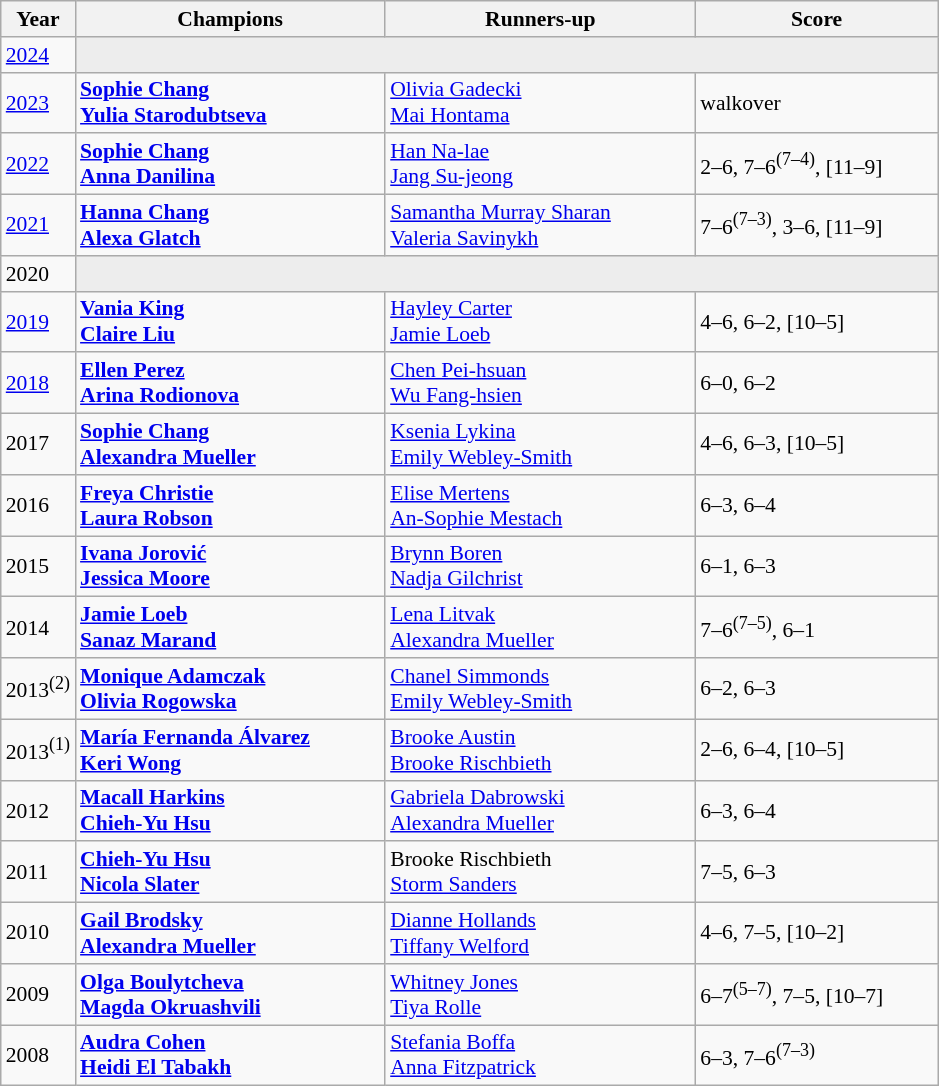<table class="wikitable" style="font-size:90%">
<tr>
<th>Year</th>
<th width="200">Champions</th>
<th width="200">Runners-up</th>
<th width="155">Score</th>
</tr>
<tr>
<td><a href='#'>2024</a></td>
<td colspan=3 bgcolor="#ededed"></td>
</tr>
<tr>
<td><a href='#'>2023</a></td>
<td> <strong><a href='#'>Sophie Chang</a></strong> <br>  <strong><a href='#'>Yulia Starodubtseva</a></strong></td>
<td> <a href='#'>Olivia Gadecki</a> <br>  <a href='#'>Mai Hontama</a></td>
<td>walkover</td>
</tr>
<tr>
<td><a href='#'>2022</a></td>
<td> <strong><a href='#'>Sophie Chang</a></strong> <br>  <strong><a href='#'>Anna Danilina</a></strong></td>
<td> <a href='#'>Han Na-lae</a> <br>  <a href='#'>Jang Su-jeong</a></td>
<td>2–6, 7–6<sup>(7–4)</sup>, [11–9]</td>
</tr>
<tr>
<td><a href='#'>2021</a></td>
<td> <strong><a href='#'>Hanna Chang</a></strong> <br>  <strong><a href='#'>Alexa Glatch</a></strong></td>
<td> <a href='#'>Samantha Murray Sharan</a> <br>  <a href='#'>Valeria Savinykh</a></td>
<td>7–6<sup>(7–3)</sup>, 3–6, [11–9]</td>
</tr>
<tr>
<td>2020</td>
<td colspan=3 bgcolor="#ededed"></td>
</tr>
<tr>
<td><a href='#'>2019</a></td>
<td> <strong><a href='#'>Vania King</a></strong> <br>  <strong><a href='#'>Claire Liu</a></strong></td>
<td> <a href='#'>Hayley Carter</a> <br>  <a href='#'>Jamie Loeb</a></td>
<td>4–6, 6–2, [10–5]</td>
</tr>
<tr>
<td><a href='#'>2018</a></td>
<td> <strong><a href='#'>Ellen Perez</a></strong> <br>  <strong><a href='#'>Arina Rodionova</a></strong></td>
<td> <a href='#'>Chen Pei-hsuan</a> <br>  <a href='#'>Wu Fang-hsien</a></td>
<td>6–0, 6–2</td>
</tr>
<tr>
<td>2017</td>
<td> <strong><a href='#'>Sophie Chang</a></strong> <br>  <strong><a href='#'>Alexandra Mueller</a></strong></td>
<td> <a href='#'>Ksenia Lykina</a> <br>  <a href='#'>Emily Webley-Smith</a></td>
<td>4–6, 6–3, [10–5]</td>
</tr>
<tr>
<td>2016</td>
<td> <strong><a href='#'>Freya Christie</a></strong> <br>  <strong><a href='#'>Laura Robson</a></strong></td>
<td> <a href='#'>Elise Mertens</a> <br>  <a href='#'>An-Sophie Mestach</a></td>
<td>6–3, 6–4</td>
</tr>
<tr>
<td>2015</td>
<td> <strong><a href='#'>Ivana Jorović</a></strong> <br>  <strong><a href='#'>Jessica Moore</a></strong></td>
<td> <a href='#'>Brynn Boren</a> <br>  <a href='#'>Nadja Gilchrist</a></td>
<td>6–1, 6–3</td>
</tr>
<tr>
<td>2014</td>
<td> <strong><a href='#'>Jamie Loeb</a></strong> <br>  <strong><a href='#'>Sanaz Marand</a></strong></td>
<td> <a href='#'>Lena Litvak</a> <br>  <a href='#'>Alexandra Mueller</a></td>
<td>7–6<sup>(7–5)</sup>, 6–1</td>
</tr>
<tr>
<td>2013<sup>(2)</sup></td>
<td> <strong><a href='#'>Monique Adamczak</a></strong> <br>  <strong><a href='#'>Olivia Rogowska</a></strong></td>
<td> <a href='#'>Chanel Simmonds</a> <br>  <a href='#'>Emily Webley-Smith</a></td>
<td>6–2, 6–3</td>
</tr>
<tr>
<td>2013<sup>(1)</sup></td>
<td> <strong><a href='#'>María Fernanda Álvarez</a></strong> <br>  <strong><a href='#'>Keri Wong</a></strong></td>
<td> <a href='#'>Brooke Austin</a> <br>  <a href='#'>Brooke Rischbieth</a></td>
<td>2–6, 6–4, [10–5]</td>
</tr>
<tr>
<td>2012</td>
<td> <strong><a href='#'>Macall Harkins</a></strong> <br>  <strong><a href='#'>Chieh-Yu Hsu</a></strong></td>
<td> <a href='#'>Gabriela Dabrowski</a> <br>  <a href='#'>Alexandra Mueller</a></td>
<td>6–3, 6–4</td>
</tr>
<tr>
<td>2011</td>
<td> <strong><a href='#'>Chieh-Yu Hsu</a></strong> <br>  <strong><a href='#'>Nicola Slater</a></strong></td>
<td> Brooke Rischbieth <br>  <a href='#'>Storm Sanders</a></td>
<td>7–5, 6–3</td>
</tr>
<tr>
<td>2010</td>
<td> <strong><a href='#'>Gail Brodsky</a></strong> <br>  <strong><a href='#'>Alexandra Mueller</a></strong></td>
<td> <a href='#'>Dianne Hollands</a> <br>  <a href='#'>Tiffany Welford</a></td>
<td>4–6, 7–5, [10–2]</td>
</tr>
<tr>
<td>2009</td>
<td> <strong><a href='#'>Olga Boulytcheva</a></strong> <br>  <strong><a href='#'>Magda Okruashvili</a></strong></td>
<td> <a href='#'>Whitney Jones</a> <br>  <a href='#'>Tiya Rolle</a></td>
<td>6–7<sup>(5–7)</sup>, 7–5, [10–7]</td>
</tr>
<tr>
<td>2008</td>
<td> <strong><a href='#'>Audra Cohen</a></strong> <br>  <strong><a href='#'>Heidi El Tabakh</a></strong></td>
<td> <a href='#'>Stefania Boffa</a> <br>  <a href='#'>Anna Fitzpatrick</a></td>
<td>6–3, 7–6<sup>(7–3)</sup></td>
</tr>
</table>
